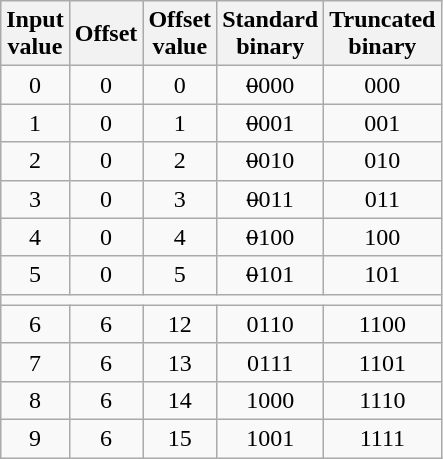<table class="wikitable" style="text-align:center">
<tr>
<th>Input<br>value</th>
<th>Offset</th>
<th>Offset<br>value</th>
<th>Standard<br>binary</th>
<th>Truncated<br>binary</th>
</tr>
<tr>
<td>0</td>
<td>0</td>
<td>0</td>
<td><del>0</del>000</td>
<td>000</td>
</tr>
<tr>
<td>1</td>
<td>0</td>
<td>1</td>
<td><del>0</del>001</td>
<td>001</td>
</tr>
<tr>
<td>2</td>
<td>0</td>
<td>2</td>
<td><del>0</del>010</td>
<td>010</td>
</tr>
<tr>
<td>3</td>
<td>0</td>
<td>3</td>
<td><del>0</del>011</td>
<td>011</td>
</tr>
<tr>
<td>4</td>
<td>0</td>
<td>4</td>
<td><del>0</del>100</td>
<td>100</td>
</tr>
<tr>
<td>5</td>
<td>0</td>
<td>5</td>
<td><del>0</del>101</td>
<td>101</td>
</tr>
<tr>
<td colspan=5></td>
</tr>
<tr>
<td>6</td>
<td>6</td>
<td>12</td>
<td>0110</td>
<td>1100</td>
</tr>
<tr>
<td>7</td>
<td>6</td>
<td>13</td>
<td>0111</td>
<td>1101</td>
</tr>
<tr>
<td>8</td>
<td>6</td>
<td>14</td>
<td>1000</td>
<td>1110</td>
</tr>
<tr>
<td>9</td>
<td>6</td>
<td>15</td>
<td>1001</td>
<td>1111</td>
</tr>
</table>
